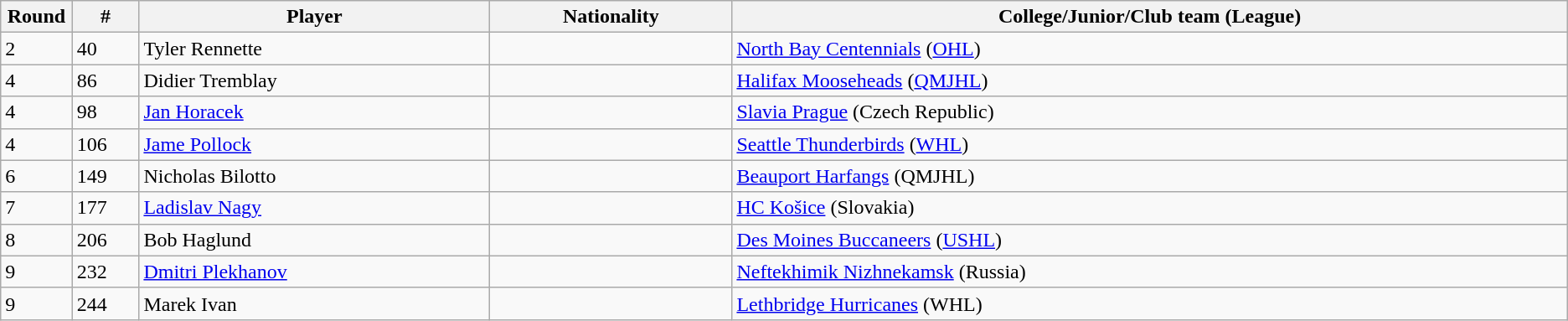<table class="wikitable">
<tr align="center">
<th bgcolor="#DDDDFF" width="4.0%">Round</th>
<th bgcolor="#DDDDFF" width="4.0%">#</th>
<th bgcolor="#DDDDFF" width="21.0%">Player</th>
<th bgcolor="#DDDDFF" width="14.5%">Nationality</th>
<th bgcolor="#DDDDFF" width="50.0%">College/Junior/Club team (League)</th>
</tr>
<tr>
<td>2</td>
<td>40</td>
<td>Tyler Rennette</td>
<td></td>
<td><a href='#'>North Bay Centennials</a> (<a href='#'>OHL</a>)</td>
</tr>
<tr>
<td>4</td>
<td>86</td>
<td>Didier Tremblay</td>
<td></td>
<td><a href='#'>Halifax Mooseheads</a> (<a href='#'>QMJHL</a>)</td>
</tr>
<tr>
<td>4</td>
<td>98</td>
<td><a href='#'>Jan Horacek</a></td>
<td></td>
<td><a href='#'>Slavia Prague</a> (Czech Republic)</td>
</tr>
<tr>
<td>4</td>
<td>106</td>
<td><a href='#'>Jame Pollock</a></td>
<td></td>
<td><a href='#'>Seattle Thunderbirds</a> (<a href='#'>WHL</a>)</td>
</tr>
<tr>
<td>6</td>
<td>149</td>
<td>Nicholas Bilotto</td>
<td></td>
<td><a href='#'>Beauport Harfangs</a> (QMJHL)</td>
</tr>
<tr>
<td>7</td>
<td>177</td>
<td><a href='#'>Ladislav Nagy</a></td>
<td></td>
<td><a href='#'>HC Košice</a> (Slovakia)</td>
</tr>
<tr>
<td>8</td>
<td>206</td>
<td>Bob Haglund</td>
<td></td>
<td><a href='#'>Des Moines Buccaneers</a> (<a href='#'>USHL</a>)</td>
</tr>
<tr>
<td>9</td>
<td>232</td>
<td><a href='#'>Dmitri Plekhanov</a></td>
<td></td>
<td><a href='#'>Neftekhimik Nizhnekamsk</a> (Russia)</td>
</tr>
<tr>
<td>9</td>
<td>244</td>
<td>Marek Ivan</td>
<td></td>
<td><a href='#'>Lethbridge Hurricanes</a> (WHL)</td>
</tr>
</table>
